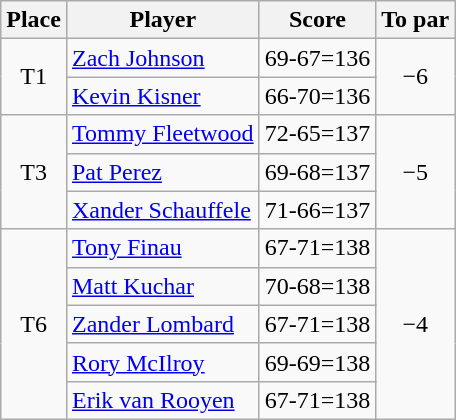<table class="wikitable">
<tr>
<th>Place</th>
<th>Player</th>
<th>Score</th>
<th>To par</th>
</tr>
<tr>
<td rowspan=2 align=center>T1</td>
<td> <a href='#'>Zach Johnson</a></td>
<td>69-67=136</td>
<td rowspan=2 align=center>−6</td>
</tr>
<tr>
<td> <a href='#'>Kevin Kisner</a></td>
<td>66-70=136</td>
</tr>
<tr>
<td rowspan=3 align=center>T3</td>
<td> <a href='#'>Tommy Fleetwood</a></td>
<td>72-65=137</td>
<td rowspan=3 align=center>−5</td>
</tr>
<tr>
<td> <a href='#'>Pat Perez</a></td>
<td>69-68=137</td>
</tr>
<tr>
<td> <a href='#'>Xander Schauffele</a></td>
<td>71-66=137</td>
</tr>
<tr>
<td rowspan=5 align=center>T6</td>
<td> <a href='#'>Tony Finau</a></td>
<td>67-71=138</td>
<td rowspan=5 align=center>−4</td>
</tr>
<tr>
<td> <a href='#'>Matt Kuchar</a></td>
<td>70-68=138</td>
</tr>
<tr>
<td> <a href='#'>Zander Lombard</a></td>
<td>67-71=138</td>
</tr>
<tr>
<td> <a href='#'>Rory McIlroy</a></td>
<td>69-69=138</td>
</tr>
<tr>
<td> <a href='#'>Erik van Rooyen</a></td>
<td>67-71=138</td>
</tr>
</table>
